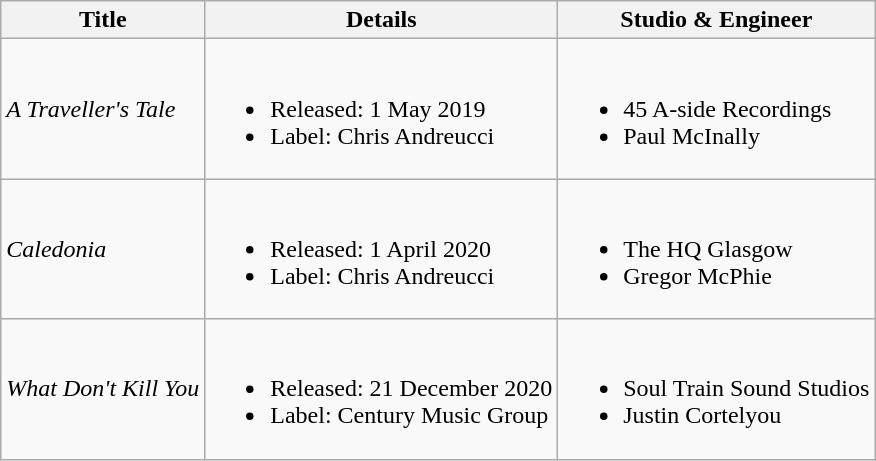<table class="wikitable">
<tr>
<th>Title</th>
<th>Details</th>
<th>Studio & Engineer</th>
</tr>
<tr>
<td><em>A Traveller's Tale</em></td>
<td><br><ul><li>Released: 1 May 2019</li><li>Label: Chris Andreucci</li></ul></td>
<td><br><ul><li>45 A-side Recordings</li><li>Paul McInally</li></ul></td>
</tr>
<tr>
<td><em>Caledonia</em></td>
<td><br><ul><li>Released: 1 April 2020</li><li>Label: Chris Andreucci</li></ul></td>
<td><br><ul><li>The HQ Glasgow</li><li>Gregor McPhie</li></ul></td>
</tr>
<tr>
<td><em>What Don't Kill You</em></td>
<td><br><ul><li>Released: 21 December 2020</li><li>Label: Century Music Group</li></ul></td>
<td><br><ul><li>Soul Train Sound Studios</li><li>Justin Cortelyou</li></ul></td>
</tr>
</table>
